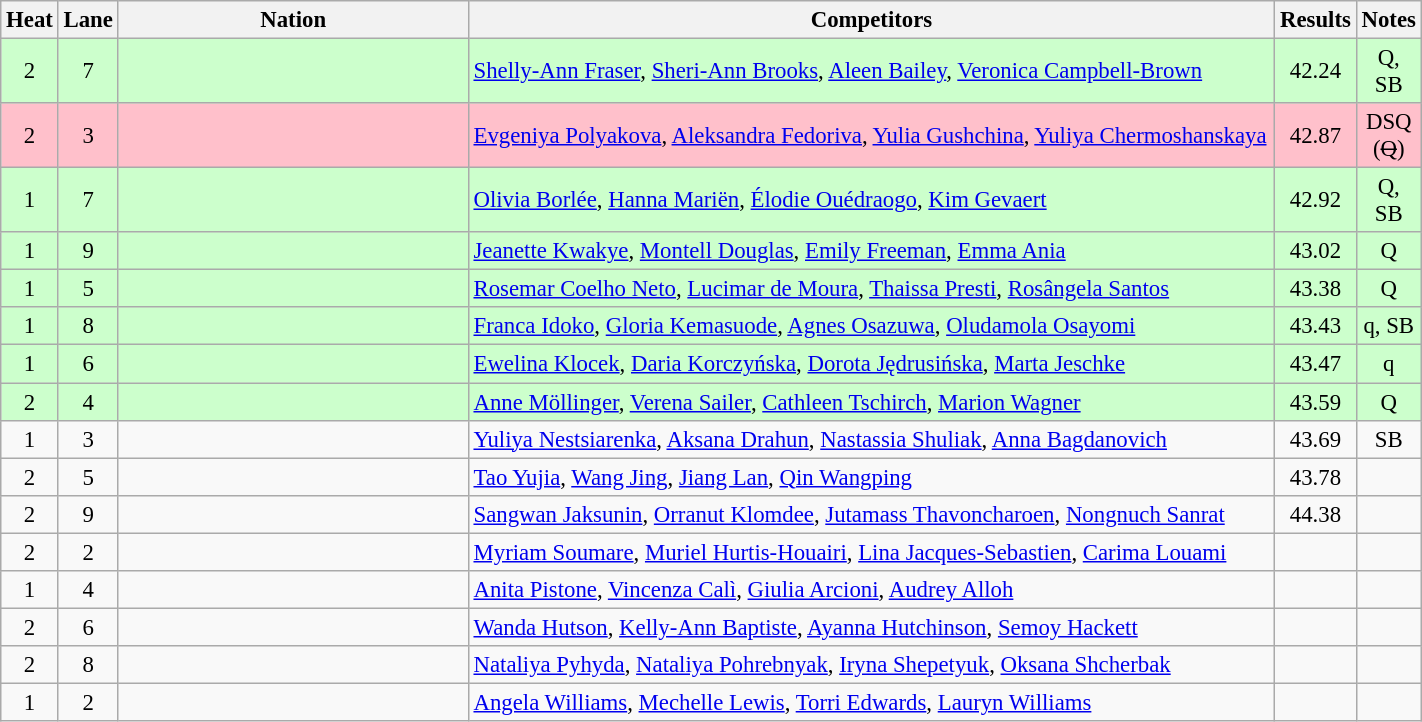<table class="wikitable sortable" width=75% style="text-align:center; font-size:95%">
<tr>
<th width=15>Heat</th>
<th width=15>Lane</th>
<th width=300>Nation</th>
<th width=700>Competitors</th>
<th width=15>Results</th>
<th width=15>Notes</th>
</tr>
<tr bgcolor=ccffcc>
<td>2</td>
<td>7</td>
<td align=left></td>
<td align=left><a href='#'>Shelly-Ann Fraser</a>, <a href='#'>Sheri-Ann Brooks</a>, <a href='#'>Aleen Bailey</a>, <a href='#'>Veronica Campbell-Brown</a></td>
<td>42.24</td>
<td>Q, SB</td>
</tr>
<tr bgcolor=pink>
<td>2</td>
<td>3</td>
<td align=left></td>
<td align=left><a href='#'>Evgeniya Polyakova</a>, <a href='#'>Aleksandra Fedoriva</a>, <a href='#'>Yulia Gushchina</a>, <a href='#'>Yuliya Chermoshanskaya</a></td>
<td>42.87</td>
<td>DSQ (<s>Q</s>)</td>
</tr>
<tr bgcolor=ccffcc>
<td>1</td>
<td>7</td>
<td align=left></td>
<td align=left><a href='#'>Olivia Borlée</a>, <a href='#'>Hanna Mariën</a>, <a href='#'>Élodie Ouédraogo</a>, <a href='#'>Kim Gevaert</a></td>
<td>42.92</td>
<td>Q, SB</td>
</tr>
<tr bgcolor=ccffcc>
<td>1</td>
<td>9</td>
<td align=left></td>
<td align=left><a href='#'>Jeanette Kwakye</a>, <a href='#'>Montell Douglas</a>, <a href='#'>Emily Freeman</a>, <a href='#'>Emma Ania</a></td>
<td>43.02</td>
<td>Q</td>
</tr>
<tr bgcolor=ccffcc>
<td>1</td>
<td>5</td>
<td align=left></td>
<td align=left><a href='#'>Rosemar Coelho Neto</a>, <a href='#'>Lucimar de Moura</a>, <a href='#'>Thaissa Presti</a>, <a href='#'>Rosângela Santos</a></td>
<td>43.38</td>
<td>Q</td>
</tr>
<tr bgcolor=ccffcc>
<td>1</td>
<td>8</td>
<td align=left></td>
<td align=left><a href='#'>Franca Idoko</a>, <a href='#'>Gloria Kemasuode</a>, <a href='#'>Agnes Osazuwa</a>, <a href='#'>Oludamola Osayomi</a></td>
<td>43.43</td>
<td>q, SB</td>
</tr>
<tr bgcolor=ccffcc>
<td>1</td>
<td>6</td>
<td align=left></td>
<td align=left><a href='#'>Ewelina Klocek</a>, <a href='#'>Daria Korczyńska</a>, <a href='#'>Dorota Jędrusińska</a>, <a href='#'>Marta Jeschke</a></td>
<td>43.47</td>
<td>q</td>
</tr>
<tr bgcolor=ccffcc>
<td>2</td>
<td>4</td>
<td align=left></td>
<td align=left><a href='#'>Anne Möllinger</a>, <a href='#'>Verena Sailer</a>, <a href='#'>Cathleen Tschirch</a>, <a href='#'>Marion Wagner</a></td>
<td>43.59</td>
<td>Q</td>
</tr>
<tr>
<td>1</td>
<td>3</td>
<td align=left></td>
<td align=left><a href='#'>Yuliya Nestsiarenka</a>, <a href='#'>Aksana Drahun</a>, <a href='#'>Nastassia Shuliak</a>, <a href='#'>Anna Bagdanovich</a></td>
<td>43.69</td>
<td>SB</td>
</tr>
<tr>
<td>2</td>
<td>5</td>
<td align=left></td>
<td align=left><a href='#'>Tao Yujia</a>, <a href='#'>Wang Jing</a>, <a href='#'>Jiang Lan</a>, <a href='#'>Qin Wangping</a></td>
<td>43.78</td>
<td></td>
</tr>
<tr>
<td>2</td>
<td>9</td>
<td align=left></td>
<td align=left><a href='#'>Sangwan Jaksunin</a>, <a href='#'>Orranut Klomdee</a>, <a href='#'>Jutamass Thavoncharoen</a>, <a href='#'>Nongnuch Sanrat</a></td>
<td>44.38</td>
<td></td>
</tr>
<tr>
<td>2</td>
<td>2</td>
<td align=left></td>
<td align=left><a href='#'>Myriam Soumare</a>, <a href='#'>Muriel Hurtis-Houairi</a>, <a href='#'>Lina Jacques-Sebastien</a>, <a href='#'>Carima Louami</a></td>
<td></td>
<td></td>
</tr>
<tr>
<td>1</td>
<td>4</td>
<td align=left></td>
<td align=left><a href='#'>Anita Pistone</a>, <a href='#'>Vincenza Calì</a>, <a href='#'>Giulia Arcioni</a>, <a href='#'>Audrey Alloh</a></td>
<td></td>
<td></td>
</tr>
<tr>
<td>2</td>
<td>6</td>
<td align=left></td>
<td align=left><a href='#'>Wanda Hutson</a>, <a href='#'>Kelly-Ann Baptiste</a>, <a href='#'>Ayanna Hutchinson</a>, <a href='#'>Semoy Hackett</a></td>
<td></td>
<td></td>
</tr>
<tr>
<td>2</td>
<td>8</td>
<td align=left></td>
<td align=left><a href='#'>Nataliya Pyhyda</a>, <a href='#'>Nataliya Pohrebnyak</a>, <a href='#'>Iryna Shepetyuk</a>, <a href='#'>Oksana Shcherbak</a></td>
<td></td>
<td></td>
</tr>
<tr>
<td>1</td>
<td>2</td>
<td align=left></td>
<td align=left><a href='#'>Angela Williams</a>, <a href='#'>Mechelle Lewis</a>, <a href='#'>Torri Edwards</a>, <a href='#'>Lauryn Williams</a></td>
<td></td>
<td></td>
</tr>
</table>
